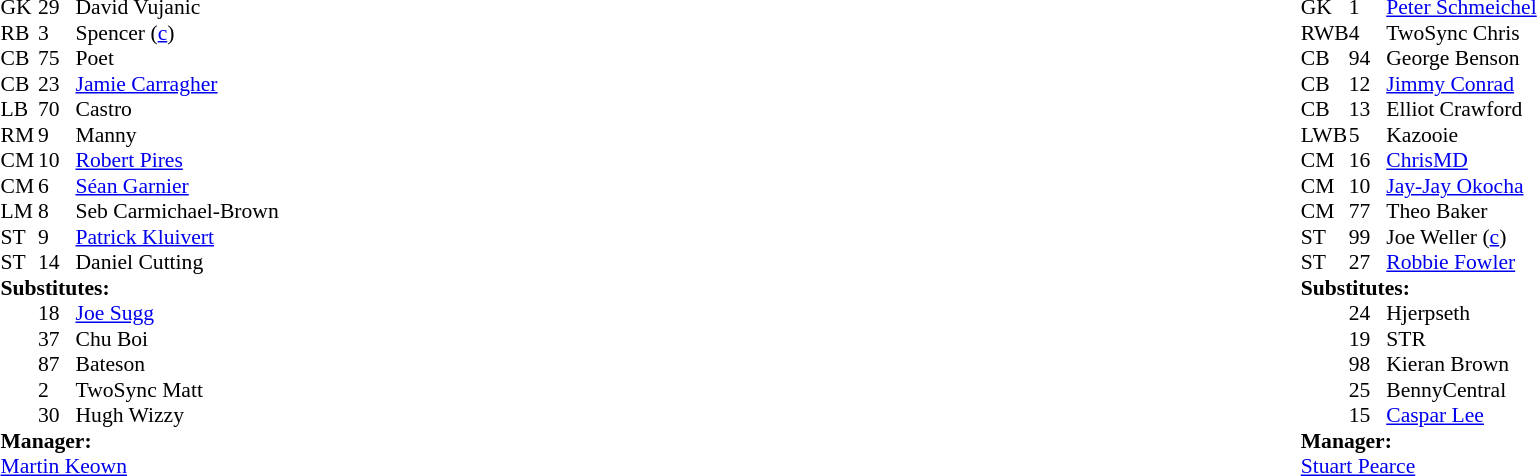<table width="100%">
<tr>
<td valign="top" width="50%"><br><table style="font-size: 90%" cellspacing="0" cellpadding="0">
<tr>
<th width="25"></th>
<th width="25"></th>
</tr>
<tr>
<td>GK</td>
<td>29</td>
<td>David Vujanic</td>
<td></td>
</tr>
<tr>
<td>RB</td>
<td>3</td>
<td>Spencer (<a href='#'>c</a>)</td>
<td></td>
</tr>
<tr>
<td>CB</td>
<td>75</td>
<td>Poet</td>
<td></td>
</tr>
<tr>
<td>CB</td>
<td>23</td>
<td><a href='#'>Jamie Carragher</a></td>
<td></td>
</tr>
<tr>
<td>LB</td>
<td>70</td>
<td>Castro</td>
<td></td>
</tr>
<tr>
<td>RM</td>
<td>9</td>
<td>Manny</td>
<td></td>
</tr>
<tr>
<td>CM</td>
<td>10</td>
<td><a href='#'>Robert Pires</a></td>
<td></td>
</tr>
<tr>
<td>CM</td>
<td>6</td>
<td><a href='#'>Séan Garnier</a></td>
<td></td>
</tr>
<tr>
<td>LM</td>
<td>8</td>
<td>Seb Carmichael-Brown</td>
<td></td>
</tr>
<tr>
<td>ST</td>
<td>9</td>
<td><a href='#'>Patrick Kluivert</a></td>
<td></td>
</tr>
<tr>
<td>ST</td>
<td>14</td>
<td>Daniel Cutting</td>
<td></td>
</tr>
<tr>
<td colspan="3"><strong>Substitutes:</strong></td>
<td></td>
</tr>
<tr>
<td></td>
<td>18</td>
<td><a href='#'>Joe Sugg</a></td>
<td></td>
</tr>
<tr>
<td></td>
<td>37</td>
<td>Chu Boi</td>
<td></td>
</tr>
<tr>
<td></td>
<td>87</td>
<td>Bateson</td>
<td></td>
</tr>
<tr>
<td></td>
<td>2</td>
<td>TwoSync Matt</td>
<td></td>
</tr>
<tr>
<td></td>
<td>30</td>
<td>Hugh Wizzy</td>
<td></td>
</tr>
<tr>
<td colspan="3"><strong>Manager:</strong></td>
<td></td>
</tr>
<tr>
<td colspan="3"><a href='#'>Martin Keown</a></td>
<td></td>
</tr>
</table>
</td>
<td valign="top"></td>
<td valign="top" width="50%"><br><table style="font-size: 90%" cellspacing="0" cellpadding="0" align="center">
<tr>
<th width="25"></th>
<th width="25"></th>
</tr>
<tr>
<td>GK</td>
<td>1</td>
<td><a href='#'>Peter Schmeichel</a></td>
<td></td>
</tr>
<tr>
<td>RWB</td>
<td>4</td>
<td>TwoSync Chris</td>
<td></td>
</tr>
<tr>
<td>CB</td>
<td>94</td>
<td>George Benson</td>
<td></td>
</tr>
<tr>
<td>CB</td>
<td>12</td>
<td><a href='#'>Jimmy Conrad</a></td>
<td></td>
</tr>
<tr>
<td>CB</td>
<td>13</td>
<td>Elliot Crawford</td>
<td></td>
</tr>
<tr>
<td>LWB</td>
<td>5</td>
<td>Kazooie</td>
<td></td>
</tr>
<tr>
<td>CM</td>
<td>16</td>
<td><a href='#'>ChrisMD</a></td>
<td></td>
</tr>
<tr>
<td>CM</td>
<td>10</td>
<td><a href='#'>Jay-Jay Okocha</a></td>
<td></td>
</tr>
<tr>
<td>CM</td>
<td>77</td>
<td>Theo Baker</td>
<td></td>
</tr>
<tr>
<td>ST</td>
<td>99</td>
<td>Joe Weller (<a href='#'>c</a>)</td>
<td></td>
</tr>
<tr>
<td>ST</td>
<td>27</td>
<td><a href='#'>Robbie Fowler</a></td>
<td></td>
</tr>
<tr>
<td colspan="3"><strong>Substitutes:</strong></td>
<td></td>
</tr>
<tr>
<td></td>
<td>24</td>
<td>Hjerpseth</td>
<td></td>
</tr>
<tr>
<td></td>
<td>19</td>
<td>STR</td>
<td></td>
</tr>
<tr>
<td></td>
<td>98</td>
<td>Kieran Brown</td>
<td></td>
</tr>
<tr>
<td></td>
<td>25</td>
<td>BennyCentral</td>
<td></td>
</tr>
<tr>
<td></td>
<td>15</td>
<td><a href='#'>Caspar Lee</a></td>
<td></td>
</tr>
<tr>
<td colspan="3"><strong>Manager:</strong></td>
<td></td>
</tr>
<tr>
<td colspan="3"><a href='#'>Stuart Pearce</a></td>
<td></td>
</tr>
</table>
</td>
</tr>
</table>
